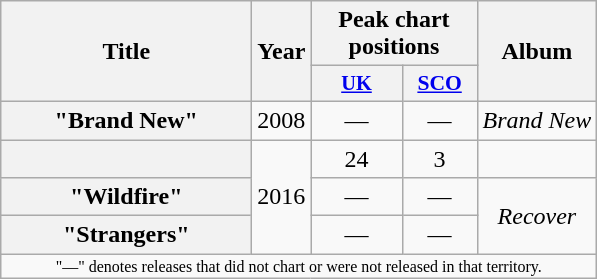<table class="wikitable plainrowheaders" style="text-align:center;" border="1">
<tr>
<th scope="col" rowspan="2" style="width:10em;">Title</th>
<th scope="col" rowspan="2">Year</th>
<th scope="col" colspan="2">Peak chart positions</th>
<th scope="col" rowspan="2">Album</th>
</tr>
<tr>
<th scope="col" style="width:4em;font-size:85%;"><a href='#'>UK</a><br></th>
<th scope="col" style="width:3em;font-size:90%;"><a href='#'>SCO</a><br></th>
</tr>
<tr>
<th scope="row">"Brand New"</th>
<td>2008</td>
<td>—</td>
<td>—</td>
<td><em>Brand New</em></td>
</tr>
<tr>
<th scope="row"></th>
<td rowspan="3">2016</td>
<td>24</td>
<td>3</td>
<td></td>
</tr>
<tr>
<th scope="row">"Wildfire"</th>
<td>—</td>
<td>—</td>
<td rowspan=2><em>Recover</em></td>
</tr>
<tr>
<th scope="row">"Strangers"</th>
<td>—</td>
<td>—</td>
</tr>
<tr>
<td colspan="15" style="text-align:center; font-size:8pt;">"—" denotes releases that did not chart or were not released in that territory.</td>
</tr>
</table>
